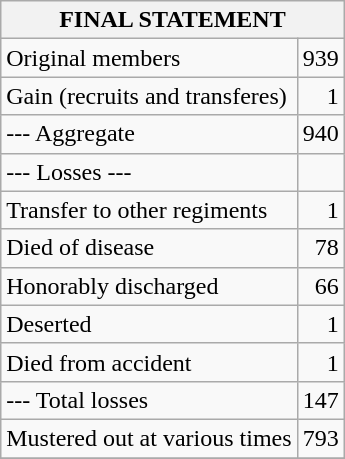<table class="wikitable">
<tr>
<th colspan="2">FINAL STATEMENT</th>
</tr>
<tr>
<td>Original members</td>
<td style="text-align:right;">939</td>
</tr>
<tr>
<td>Gain (recruits and transferes)</td>
<td style="text-align:right;">1</td>
</tr>
<tr>
<td>--- Aggregate</td>
<td style="text-align:right;">940</td>
</tr>
<tr>
<td>--- Losses ---</td>
</tr>
<tr>
<td>Transfer to other regiments</td>
<td style="text-align:right;">1</td>
</tr>
<tr>
<td>Died of disease</td>
<td style="text-align:right;">78</td>
</tr>
<tr>
<td>Honorably discharged</td>
<td style="text-align:right;">66</td>
</tr>
<tr>
<td>Deserted</td>
<td style="text-align:right;">1</td>
</tr>
<tr>
<td>Died from accident</td>
<td style="text-align:right;">1</td>
</tr>
<tr>
<td>--- Total losses</td>
<td style="text-align:right;">147</td>
</tr>
<tr>
<td>Mustered out at various times</td>
<td style="text-align:right;">793</td>
</tr>
<tr>
</tr>
</table>
